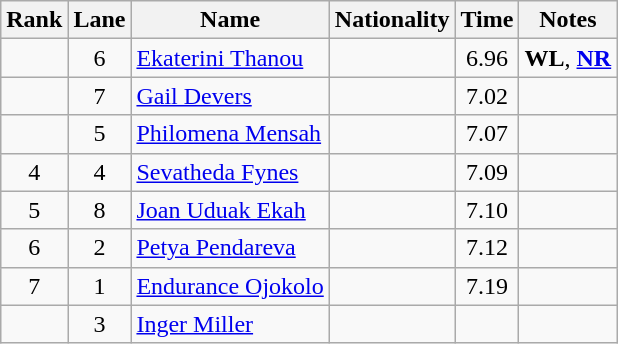<table class="wikitable sortable" style="text-align:center">
<tr>
<th>Rank</th>
<th>Lane</th>
<th>Name</th>
<th>Nationality</th>
<th>Time</th>
<th>Notes</th>
</tr>
<tr>
<td></td>
<td>6</td>
<td align="left"><a href='#'>Ekaterini Thanou</a></td>
<td align=left></td>
<td>6.96</td>
<td><strong>WL</strong>, <strong><a href='#'>NR</a></strong></td>
</tr>
<tr>
<td></td>
<td>7</td>
<td align="left"><a href='#'>Gail Devers</a></td>
<td align=left></td>
<td>7.02</td>
<td></td>
</tr>
<tr>
<td></td>
<td>5</td>
<td align="left"><a href='#'>Philomena Mensah</a></td>
<td align=left></td>
<td>7.07</td>
<td></td>
</tr>
<tr>
<td>4</td>
<td>4</td>
<td align="left"><a href='#'>Sevatheda Fynes</a></td>
<td align=left></td>
<td>7.09</td>
<td></td>
</tr>
<tr>
<td>5</td>
<td>8</td>
<td align="left"><a href='#'>Joan Uduak Ekah</a></td>
<td align=left></td>
<td>7.10</td>
<td></td>
</tr>
<tr>
<td>6</td>
<td>2</td>
<td align="left"><a href='#'>Petya Pendareva</a></td>
<td align=left></td>
<td>7.12</td>
<td></td>
</tr>
<tr>
<td>7</td>
<td>1</td>
<td align="left"><a href='#'>Endurance Ojokolo</a></td>
<td align=left></td>
<td>7.19</td>
<td></td>
</tr>
<tr>
<td></td>
<td>3</td>
<td align="left"><a href='#'>Inger Miller</a></td>
<td align=left></td>
<td></td>
<td></td>
</tr>
</table>
